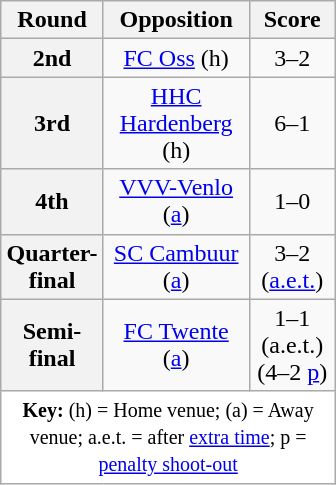<table class="wikitable plainrowheaders" style="text-align:center;margin-left:1em;float:right">
<tr>
<th width="25">Round</th>
<th width="90">Opposition</th>
<th width="50">Score</th>
</tr>
<tr>
<th scope=row style="text-align:center">2nd</th>
<td><a href='#'>FC Oss</a> (h)</td>
<td>3–2</td>
</tr>
<tr>
<th scope=row style="text-align:center">3rd</th>
<td><a href='#'>HHC Hardenberg</a> (h)</td>
<td>6–1</td>
</tr>
<tr>
<th scope=row style="text-align:center">4th</th>
<td><a href='#'>VVV-Venlo</a> (<a href='#'>a</a>)</td>
<td>1–0</td>
</tr>
<tr>
<th scope=row style="text-align:center">Quarter-final</th>
<td><a href='#'>SC Cambuur</a> (<a href='#'>a</a>)</td>
<td>3–2 (<a href='#'>a.e.t.</a>)</td>
</tr>
<tr>
<th scope=row style="text-align:center">Semi-final</th>
<td><a href='#'>FC Twente</a> (<a href='#'>a</a>)</td>
<td>1–1 (a.e.t.) (4–2 <a href='#'>p</a>)</td>
</tr>
<tr>
<td colspan="3" style="background-color:white;"><small><strong>Key:</strong> (h) = Home venue; (a) = Away venue; a.e.t. = after <a href='#'>extra time</a>; p = <a href='#'>penalty shoot-out</a></small></td>
</tr>
</table>
